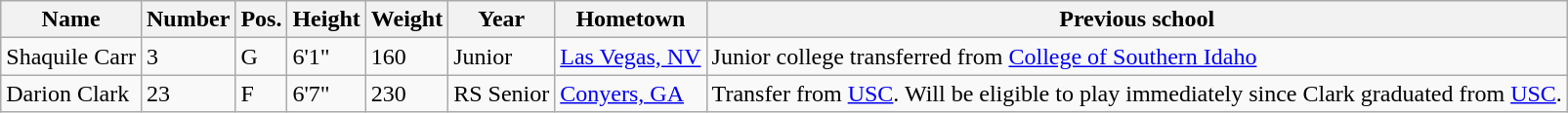<table class="wikitable sortable" border="1">
<tr>
<th>Name</th>
<th>Number</th>
<th>Pos.</th>
<th>Height</th>
<th>Weight</th>
<th>Year</th>
<th>Hometown</th>
<th class="unsortable">Previous school</th>
</tr>
<tr>
<td>Shaquile Carr</td>
<td>3</td>
<td>G</td>
<td>6'1"</td>
<td>160</td>
<td>Junior</td>
<td><a href='#'>Las Vegas, NV</a></td>
<td>Junior college transferred from <a href='#'>College of Southern Idaho</a></td>
</tr>
<tr>
<td>Darion Clark</td>
<td>23</td>
<td>F</td>
<td>6'7"</td>
<td>230</td>
<td>RS Senior</td>
<td><a href='#'>Conyers, GA</a></td>
<td>Transfer from <a href='#'>USC</a>. Will be eligible to play immediately since Clark graduated from <a href='#'>USC</a>.</td>
</tr>
</table>
